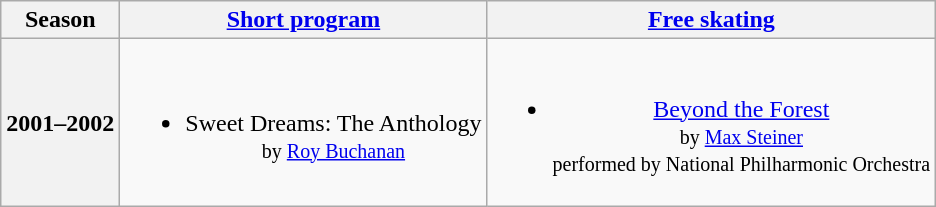<table class="wikitable" style="text-align:center">
<tr>
<th>Season</th>
<th><a href='#'>Short program</a></th>
<th><a href='#'>Free skating</a></th>
</tr>
<tr>
<th>2001–2002 <br> </th>
<td><br><ul><li>Sweet Dreams: The Anthology <br><small> by <a href='#'>Roy Buchanan</a> </small></li></ul></td>
<td><br><ul><li><a href='#'>Beyond the Forest</a> <br><small> by <a href='#'>Max Steiner</a> <br> performed by National Philharmonic Orchestra </small></li></ul></td>
</tr>
</table>
